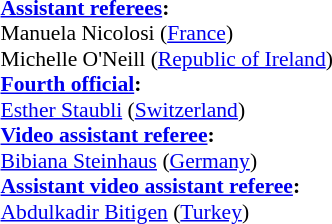<table width=50% style="font-size:90%">
<tr>
<td><br><strong><a href='#'>Assistant referees</a>:</strong>
<br>Manuela Nicolosi (<a href='#'>France</a>)
<br>Michelle O'Neill (<a href='#'>Republic of Ireland</a>)
<br><strong><a href='#'>Fourth official</a>:</strong>
<br><a href='#'>Esther Staubli</a> (<a href='#'>Switzerland</a>)
<br><strong><a href='#'>Video assistant referee</a>:</strong>
<br><a href='#'>Bibiana Steinhaus</a> (<a href='#'>Germany</a>)
<br><strong><a href='#'>Assistant video assistant referee</a>:</strong>
<br><a href='#'>Abdulkadir Bitigen</a> (<a href='#'>Turkey</a>)</td>
</tr>
</table>
